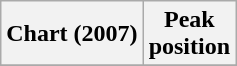<table class="wikitable sortable">
<tr>
<th>Chart (2007)</th>
<th>Peak <br>position</th>
</tr>
<tr>
</tr>
</table>
